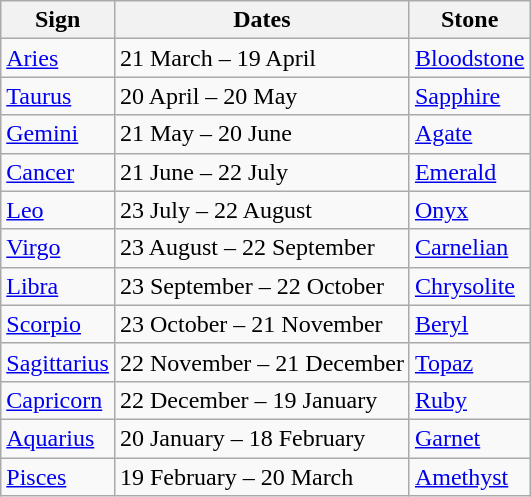<table class="wikitable">
<tr>
<th>Sign</th>
<th>Dates</th>
<th>Stone</th>
</tr>
<tr>
<td><a href='#'>Aries</a>                   </td>
<td>21 March – 19 April                           </td>
<td><a href='#'>Bloodstone</a>           </td>
</tr>
<tr>
<td><a href='#'>Taurus</a>                 </td>
<td>20 April – 20 May                             </td>
<td><a href='#'>Sapphire</a>                                  </td>
</tr>
<tr>
<td><a href='#'>Gemini</a>                 </td>
<td>21 May – 20 June                              </td>
<td><a href='#'>Agate</a>                                     </td>
</tr>
<tr>
<td><a href='#'>Cancer</a></td>
<td>21 June – 22 July</td>
<td><a href='#'>Emerald</a></td>
</tr>
<tr>
<td><a href='#'>Leo</a></td>
<td>23 July – 22 August</td>
<td><a href='#'>Onyx</a></td>
</tr>
<tr>
<td><a href='#'>Virgo</a></td>
<td>23 August – 22 September</td>
<td><a href='#'>Carnelian</a></td>
</tr>
<tr>
<td><a href='#'>Libra</a></td>
<td>23 September – 22 October</td>
<td><a href='#'>Chrysolite</a></td>
</tr>
<tr>
<td><a href='#'>Scorpio</a></td>
<td>23 October – 21 November</td>
<td><a href='#'>Beryl</a></td>
</tr>
<tr>
<td><a href='#'>Sagittarius</a></td>
<td>22 November – 21 December</td>
<td><a href='#'>Topaz</a></td>
</tr>
<tr>
<td><a href='#'>Capricorn</a></td>
<td>22 December – 19 January</td>
<td><a href='#'>Ruby</a></td>
</tr>
<tr>
<td><a href='#'>Aquarius</a></td>
<td>20 January – 18 February</td>
<td><a href='#'>Garnet</a></td>
</tr>
<tr>
<td><a href='#'>Pisces</a></td>
<td>19 February – 20 March</td>
<td><a href='#'>Amethyst</a></td>
</tr>
</table>
